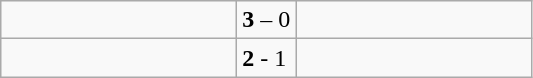<table class="wikitable">
<tr>
<td width=150></td>
<td><strong>3</strong> – 0</td>
<td width=150></td>
</tr>
<tr>
<td></td>
<td><strong>2</strong> - 1</td>
<td></td>
</tr>
</table>
